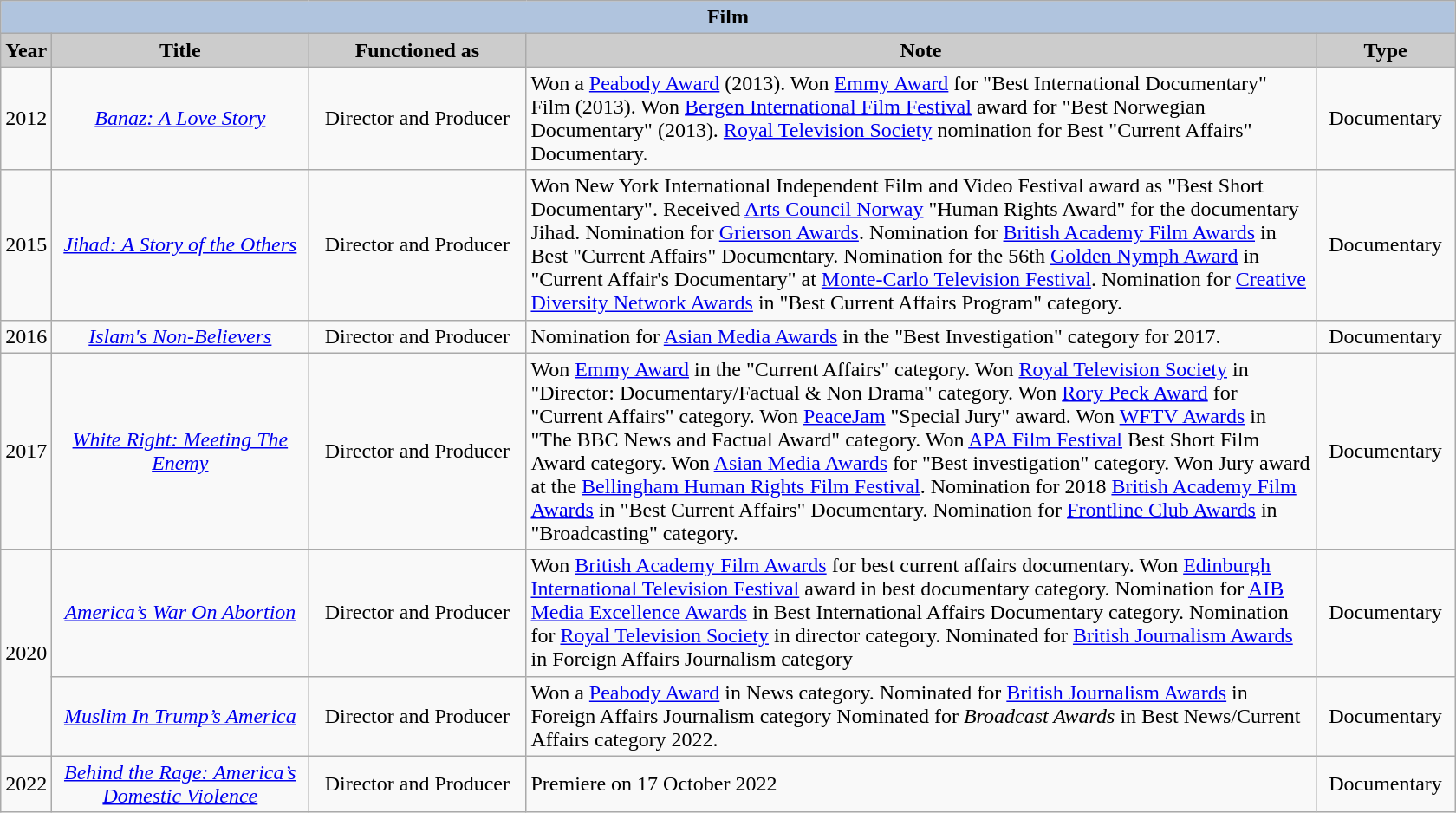<table class="wikitable">
<tr>
<th colspan=5 style="background:#B0C4DE;">Film</th>
</tr>
<tr style="background: #CCCCCC; text-align:center;">
<th style="background: #CCCCCC;">Year</th>
<th width="190" style="background: #CCCCCC;">Title</th>
<th width="160" style="background: #CCCCCC;">Functioned as</th>
<th width="600" style="background: #CCCCCC;">Note</th>
<th width="100" style="background: #CCCCCC;">Type</th>
</tr>
<tr>
<td align="center">2012</td>
<td align="center"><em><a href='#'>Banaz: A Love Story</a></em></td>
<td align="center">Director and Producer</td>
<td>Won a <a href='#'>Peabody Award</a> (2013). Won <a href='#'>Emmy Award</a> for "Best International Documentary" Film (2013). Won <a href='#'>Bergen International Film Festival</a> award for "Best Norwegian Documentary" (2013). <a href='#'>Royal Television Society</a> nomination for Best "Current Affairs" Documentary.</td>
<td align="center">Documentary</td>
</tr>
<tr>
<td align="center">2015</td>
<td align="center"><em><a href='#'>Jihad: A Story of the Others</a></em></td>
<td align="center">Director and Producer</td>
<td>Won New York International Independent Film and Video Festival award as "Best Short Documentary". Received <a href='#'>Arts Council Norway</a> "Human Rights Award" for the documentary Jihad. Nomination for <a href='#'>Grierson Awards</a>. Nomination for <a href='#'>British Academy Film Awards</a> in Best "Current Affairs" Documentary. Nomination for the 56th <a href='#'>Golden Nymph Award</a> in "Current Affair's Documentary" at <a href='#'>Monte-Carlo Television Festival</a>. Nomination for <a href='#'>Creative Diversity Network Awards</a> in "Best Current Affairs Program" category.</td>
<td align="center">Documentary</td>
</tr>
<tr>
<td align="center">2016</td>
<td align="center"><em><a href='#'>Islam's Non-Believers</a></em></td>
<td align="center">Director and Producer</td>
<td>Nomination for <a href='#'>Asian Media Awards</a> in the  "Best Investigation" category for 2017.</td>
<td align="center">Documentary</td>
</tr>
<tr>
<td align="center">2017</td>
<td align="center"><em><a href='#'>White Right: Meeting The Enemy</a></em></td>
<td align="center">Director and Producer</td>
<td>Won <a href='#'>Emmy Award</a> in the "Current Affairs" category. Won <a href='#'>Royal Television Society</a> in  "Director: Documentary/Factual & Non Drama" category. Won <a href='#'>Rory Peck Award</a> for "Current Affairs" category. Won <a href='#'>PeaceJam</a> "Special Jury" award. Won <a href='#'>WFTV Awards</a> in "The BBC News and Factual Award" category. Won <a href='#'>APA Film Festival</a> Best Short Film Award category. Won <a href='#'>Asian Media Awards</a> for "Best investigation" category. Won Jury award at the <a href='#'>Bellingham Human Rights Film Festival</a>. Nomination for 2018 <a href='#'>British Academy Film Awards</a> in "Best Current Affairs" Documentary. Nomination for <a href='#'>Frontline Club Awards</a> in "Broadcasting" category.</td>
<td align="center">Documentary</td>
</tr>
<tr>
<td rowspan="2" align="center">2020</td>
<td align="center"><em><a href='#'>America’s War On Abortion</a></em></td>
<td align="center">Director and Producer</td>
<td>Won <a href='#'>British Academy Film Awards</a> for best current affairs documentary. Won <a href='#'>Edinburgh International Television Festival</a> award in best documentary category. Nomination for <a href='#'>AIB Media Excellence Awards</a> in Best International Affairs Documentary category. Nomination for <a href='#'>Royal Television Society</a> in director category. Nominated for <a href='#'>British Journalism Awards</a> in Foreign Affairs Journalism category</td>
<td align="center">Documentary</td>
</tr>
<tr>
<td align="center"><em><a href='#'>Muslim In Trump’s America</a></em></td>
<td align="center">Director and Producer</td>
<td>Won a <a href='#'>Peabody Award</a> in News category. Nominated for <a href='#'>British Journalism Awards</a> in Foreign Affairs Journalism category Nominated for <em>Broadcast Awards</em> in Best News/Current Affairs category 2022.</td>
<td align="center">Documentary</td>
</tr>
<tr>
<td align="center">2022</td>
<td align="center"><em><a href='#'>Behind the Rage: America’s Domestic Violence</a></em></td>
<td align="center">Director and Producer</td>
<td>Premiere on 17 October 2022 </td>
<td align="center">Documentary</td>
</tr>
</table>
